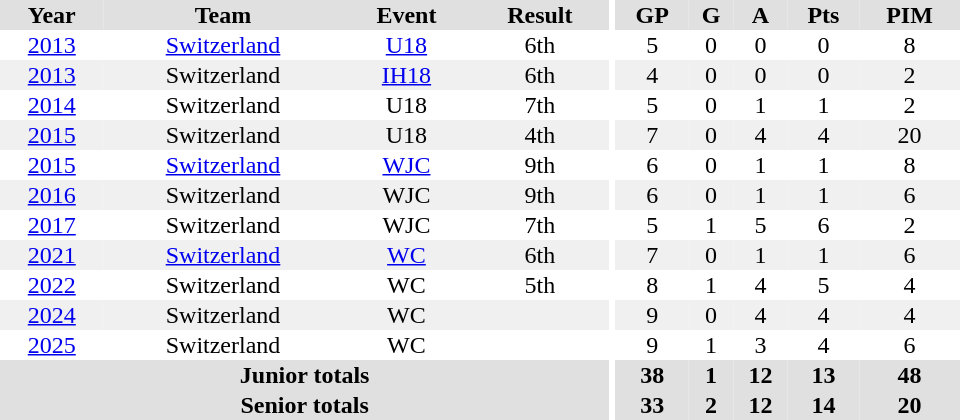<table border="0" cellpadding="1" cellspacing="0" ID="Table3" style="text-align:center; width:40em;">
<tr bgcolor="#e0e0e0">
<th>Year</th>
<th>Team</th>
<th>Event</th>
<th>Result</th>
<th rowspan="99" bgcolor="#ffffff"></th>
<th>GP</th>
<th>G</th>
<th>A</th>
<th>Pts</th>
<th>PIM</th>
</tr>
<tr>
<td><a href='#'>2013</a></td>
<td><a href='#'>Switzerland</a></td>
<td><a href='#'>U18</a></td>
<td>6th</td>
<td>5</td>
<td>0</td>
<td>0</td>
<td>0</td>
<td>8</td>
</tr>
<tr bgcolor="#f0f0f0">
<td><a href='#'>2013</a></td>
<td>Switzerland</td>
<td><a href='#'>IH18</a></td>
<td>6th</td>
<td>4</td>
<td>0</td>
<td>0</td>
<td>0</td>
<td>2</td>
</tr>
<tr>
<td><a href='#'>2014</a></td>
<td>Switzerland</td>
<td>U18</td>
<td>7th</td>
<td>5</td>
<td>0</td>
<td>1</td>
<td>1</td>
<td>2</td>
</tr>
<tr bgcolor="#f0f0f0">
<td><a href='#'>2015</a></td>
<td>Switzerland</td>
<td>U18</td>
<td>4th</td>
<td>7</td>
<td>0</td>
<td>4</td>
<td>4</td>
<td>20</td>
</tr>
<tr>
<td><a href='#'>2015</a></td>
<td><a href='#'>Switzerland</a></td>
<td><a href='#'>WJC</a></td>
<td>9th</td>
<td>6</td>
<td>0</td>
<td>1</td>
<td>1</td>
<td>8</td>
</tr>
<tr bgcolor="#f0f0f0">
<td><a href='#'>2016</a></td>
<td>Switzerland</td>
<td>WJC</td>
<td>9th</td>
<td>6</td>
<td>0</td>
<td>1</td>
<td>1</td>
<td>6</td>
</tr>
<tr>
<td><a href='#'>2017</a></td>
<td>Switzerland</td>
<td>WJC</td>
<td>7th</td>
<td>5</td>
<td>1</td>
<td>5</td>
<td>6</td>
<td>2</td>
</tr>
<tr bgcolor="#f0f0f0">
<td><a href='#'>2021</a></td>
<td><a href='#'>Switzerland</a></td>
<td><a href='#'>WC</a></td>
<td>6th</td>
<td>7</td>
<td>0</td>
<td>1</td>
<td>1</td>
<td>6</td>
</tr>
<tr>
<td><a href='#'>2022</a></td>
<td>Switzerland</td>
<td>WC</td>
<td>5th</td>
<td>8</td>
<td>1</td>
<td>4</td>
<td>5</td>
<td>4</td>
</tr>
<tr bgcolor="f0f0f0">
<td><a href='#'>2024</a></td>
<td>Switzerland</td>
<td>WC</td>
<td></td>
<td>9</td>
<td>0</td>
<td>4</td>
<td>4</td>
<td>4</td>
</tr>
<tr>
<td><a href='#'>2025</a></td>
<td>Switzerland</td>
<td>WC</td>
<td></td>
<td>9</td>
<td>1</td>
<td>3</td>
<td>4</td>
<td>6</td>
</tr>
<tr bgcolor="#e0e0e0">
<th colspan="4">Junior totals</th>
<th>38</th>
<th>1</th>
<th>12</th>
<th>13</th>
<th>48</th>
</tr>
<tr bgcolor="#e0e0e0">
<th colspan="4">Senior totals</th>
<th>33</th>
<th>2</th>
<th>12</th>
<th>14</th>
<th>20</th>
</tr>
</table>
